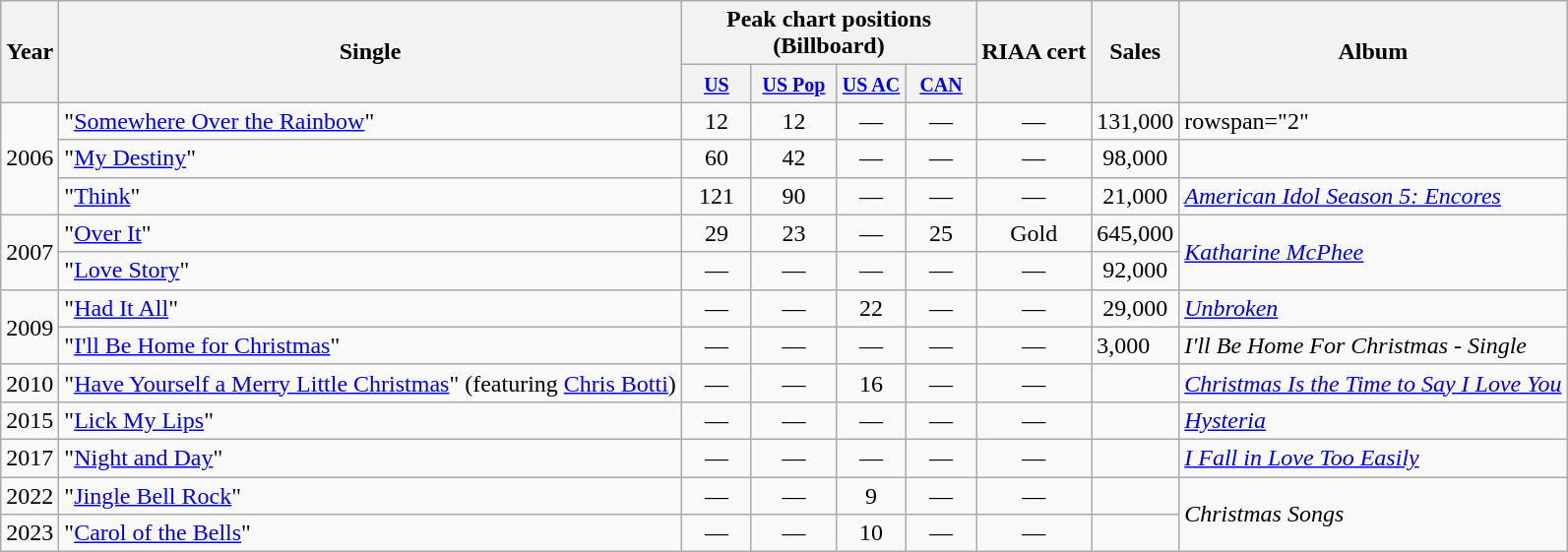<table class="wikitable">
<tr>
<th rowspan="2">Year</th>
<th rowspan="2">Single</th>
<th colspan="4">Peak chart positions (Billboard)</th>
<th rowspan="2">RIAA cert</th>
<th rowspan="2">Sales</th>
<th rowspan="2">Album</th>
</tr>
<tr>
<th width="40"><small><a href='#'>US</a></small><br></th>
<th width="50"><small><a href='#'>US Pop</a></small></th>
<th width="40"><small><a href='#'>US AC</a></small><br></th>
<th width="40"><small><a href='#'>CAN</a></small><br></th>
</tr>
<tr>
<td rowspan="3">2006</td>
<td>"<a href='#'>Somewhere Over the Rainbow</a>"</td>
<td align="center">12</td>
<td align="center">12</td>
<td align="center">—</td>
<td align="center">—</td>
<td align="center">—</td>
<td align="center">131,000</td>
<td>rowspan="2" </td>
</tr>
<tr>
<td>"<a href='#'>My Destiny</a>"</td>
<td align="center">60</td>
<td align="center">42</td>
<td align="center">—</td>
<td align="center">—</td>
<td align="center">—</td>
<td align="center">98,000</td>
</tr>
<tr>
<td>"<a href='#'>Think</a>"</td>
<td align="center">121</td>
<td align="center">90</td>
<td align="center">—</td>
<td align="center">—</td>
<td align="center">—</td>
<td align="center">21,000</td>
<td><em><a href='#'>American Idol Season 5: Encores</a></em></td>
</tr>
<tr>
<td rowspan="2">2007</td>
<td>"<a href='#'>Over It</a>"</td>
<td align="center">29</td>
<td align="center">23</td>
<td align="center">—</td>
<td align="center">25</td>
<td align="center">Gold</td>
<td align="center">645,000</td>
<td rowspan="2"><em><a href='#'>Katharine McPhee</a></em></td>
</tr>
<tr>
<td>"<a href='#'>Love Story</a>"</td>
<td align="center">—</td>
<td align="center">—</td>
<td align="center">—</td>
<td align="center">—</td>
<td align="center">—</td>
<td align="center">92,000</td>
</tr>
<tr>
<td rowspan="2">2009</td>
<td>"<a href='#'>Had It All</a>"</td>
<td align="center">—</td>
<td align="center">—</td>
<td align="center">22</td>
<td align="center">—</td>
<td align="center">—</td>
<td align="center">29,000</td>
<td><em><a href='#'>Unbroken</a></em></td>
</tr>
<tr>
<td>"<a href='#'>I'll Be Home for Christmas</a>"</td>
<td align="center">—</td>
<td align="center">—</td>
<td align="center">—</td>
<td align="center">—</td>
<td align="center">—</td>
<td>3,000</td>
<td><em>I'll Be Home For Christmas - Single</em></td>
</tr>
<tr>
<td rowspan="1">2010</td>
<td>"<a href='#'>Have Yourself a Merry Little Christmas</a>" (featuring <a href='#'>Chris Botti</a>)</td>
<td align="center">—</td>
<td align="center">—</td>
<td align="center">16</td>
<td align="center">—</td>
<td align="center">—</td>
<td align="center"></td>
<td><em><a href='#'>Christmas Is the Time to Say I Love You</a></em></td>
</tr>
<tr>
<td rowspan="1">2015</td>
<td>"<a href='#'>Lick My Lips</a>"</td>
<td align="center">—</td>
<td align="center">—</td>
<td align="center">—</td>
<td align="center">—</td>
<td align="center">—</td>
<td align="center"></td>
<td><em><a href='#'>Hysteria</a></em></td>
</tr>
<tr>
<td>2017</td>
<td>"<a href='#'>Night and Day</a>"</td>
<td align="center">—</td>
<td align="center">—</td>
<td align="center">—</td>
<td align="center">—</td>
<td align="center">—</td>
<td align="center"></td>
<td><em><a href='#'>I Fall in Love Too Easily</a></em></td>
</tr>
<tr>
<td>2022</td>
<td>"<a href='#'>Jingle Bell Rock</a>"<br></td>
<td align="center">—</td>
<td align="center">—</td>
<td align="center">9</td>
<td align="center">—</td>
<td align="center">—</td>
<td align="center"></td>
<td rowspan="2"><em>Christmas Songs</em></td>
</tr>
<tr>
<td>2023</td>
<td>"<a href='#'>Carol of the Bells</a>"<br></td>
<td align="center">—</td>
<td align="center">—</td>
<td align="center">10</td>
<td align="center">—</td>
<td align="center">—</td>
<td align="center"></td>
</tr>
</table>
